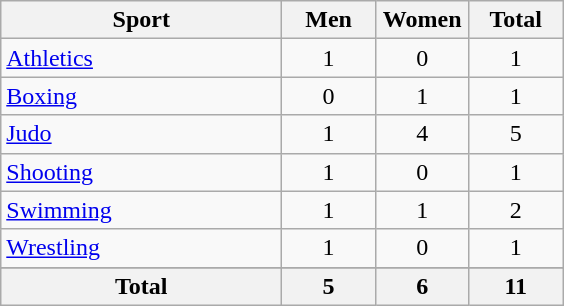<table class="wikitable sortable" style="text-align:center;">
<tr>
<th width=180>Sport</th>
<th width=55>Men</th>
<th width=55>Women</th>
<th width=55>Total</th>
</tr>
<tr>
<td align=left><a href='#'>Athletics</a></td>
<td>1</td>
<td>0</td>
<td>1</td>
</tr>
<tr>
<td align=left><a href='#'>Boxing</a></td>
<td>0</td>
<td>1</td>
<td>1</td>
</tr>
<tr>
<td align=left><a href='#'>Judo</a></td>
<td>1</td>
<td>4</td>
<td>5</td>
</tr>
<tr>
<td align=left><a href='#'>Shooting</a></td>
<td>1</td>
<td>0</td>
<td>1</td>
</tr>
<tr>
<td align=left><a href='#'>Swimming</a></td>
<td>1</td>
<td>1</td>
<td>2</td>
</tr>
<tr>
<td align=left><a href='#'>Wrestling</a></td>
<td>1</td>
<td>0</td>
<td>1</td>
</tr>
<tr>
</tr>
<tr class="sortbottom">
<th>Total</th>
<th>5</th>
<th>6</th>
<th>11</th>
</tr>
</table>
